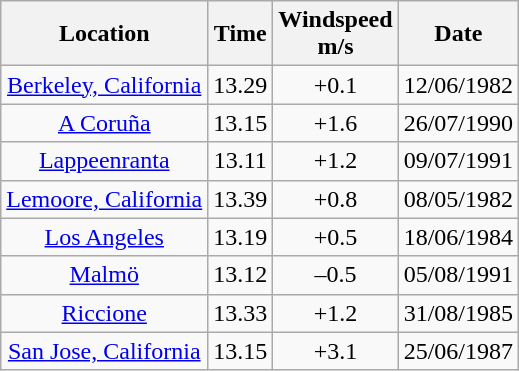<table class="wikitable" style= "text-align: center">
<tr>
<th>Location</th>
<th>Time</th>
<th>Windspeed<br>m/s</th>
<th>Date</th>
</tr>
<tr>
<td><a href='#'>Berkeley, California</a></td>
<td>13.29</td>
<td>+0.1</td>
<td>12/06/1982</td>
</tr>
<tr>
<td><a href='#'>A Coruña</a></td>
<td>13.15</td>
<td>+1.6</td>
<td>26/07/1990</td>
</tr>
<tr>
<td><a href='#'>Lappeenranta</a></td>
<td>13.11</td>
<td>+1.2</td>
<td>09/07/1991</td>
</tr>
<tr>
<td><a href='#'>Lemoore, California</a></td>
<td>13.39</td>
<td>+0.8</td>
<td>08/05/1982</td>
</tr>
<tr>
<td><a href='#'>Los Angeles</a></td>
<td>13.19</td>
<td>+0.5</td>
<td>18/06/1984</td>
</tr>
<tr>
<td><a href='#'>Malmö</a></td>
<td>13.12</td>
<td>–0.5</td>
<td>05/08/1991</td>
</tr>
<tr>
<td><a href='#'>Riccione</a></td>
<td>13.33</td>
<td>+1.2</td>
<td>31/08/1985</td>
</tr>
<tr>
<td><a href='#'>San Jose, California</a></td>
<td>13.15</td>
<td>+3.1</td>
<td>25/06/1987</td>
</tr>
</table>
